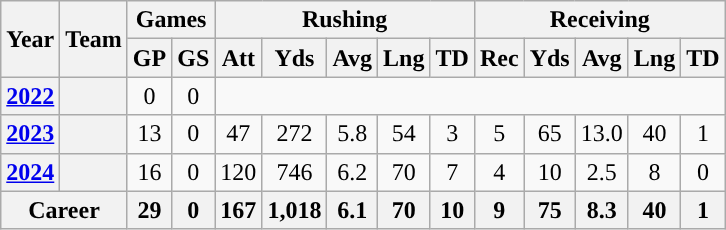<table class="wikitable" style="text-align:center;">
<tr>
<th rowspan="2">Year</th>
<th rowspan="2">Team</th>
<th colspan="2">Games</th>
<th colspan="5">Rushing</th>
<th colspan="5">Receiving</th>
</tr>
<tr>
<th>GP</th>
<th>GS</th>
<th>Att</th>
<th>Yds</th>
<th>Avg</th>
<th>Lng</th>
<th>TD</th>
<th>Rec</th>
<th>Yds</th>
<th>Avg</th>
<th>Lng</th>
<th>TD</th>
</tr>
<tr>
<th><a href='#'>2022</a></th>
<th><a href='#'></a></th>
<td>0</td>
<td>0</td>
<td colspan="10"></td>
</tr>
<tr>
<th><a href='#'>2023</a></th>
<th><a href='#'></a></th>
<td>13</td>
<td>0</td>
<td>47</td>
<td>272</td>
<td>5.8</td>
<td>54</td>
<td>3</td>
<td>5</td>
<td>65</td>
<td>13.0</td>
<td>40</td>
<td>1</td>
</tr>
<tr>
<th><a href='#'>2024</a></th>
<th><a href='#'></a></th>
<td>16</td>
<td>0</td>
<td>120</td>
<td>746</td>
<td>6.2</td>
<td>70</td>
<td>7</td>
<td>4</td>
<td>10</td>
<td>2.5</td>
<td>8</td>
<td>0</td>
</tr>
<tr>
<th align=center colspan="2">Career</th>
<th>29</th>
<th>0</th>
<th>167</th>
<th>1,018</th>
<th>6.1</th>
<th>70</th>
<th>10</th>
<th>9</th>
<th>75</th>
<th>8.3</th>
<th>40</th>
<th>1</th>
</tr>
</table>
